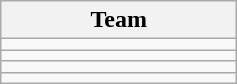<table class="wikitable" style="display:inline-table;">
<tr>
<th width=150>Team</th>
</tr>
<tr>
<td></td>
</tr>
<tr>
<td></td>
</tr>
<tr>
<td></td>
</tr>
<tr>
<td></td>
</tr>
</table>
